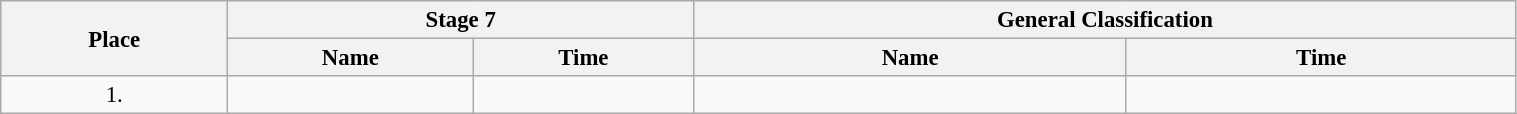<table class="wikitable"  style="font-size:95%; width:80%;">
<tr>
<th rowspan="2">Place</th>
<th colspan="2">Stage 7</th>
<th colspan="2">General Classification</th>
</tr>
<tr>
<th>Name</th>
<th>Time</th>
<th>Name</th>
<th>Time</th>
</tr>
<tr>
<td style="text-align:center;">1.</td>
<td></td>
<td></td>
<td></td>
<td></td>
</tr>
</table>
